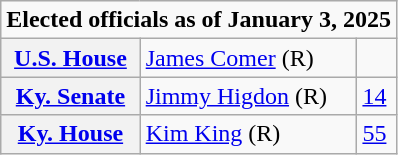<table class=wikitable>
<tr>
<td colspan="3"><strong>Elected officials as of January 3, 2025</strong></td>
</tr>
<tr>
<th scope=row><a href='#'>U.S. House</a></th>
<td><a href='#'>James Comer</a> (R)</td>
<td></td>
</tr>
<tr>
<th scope=row><a href='#'>Ky. Senate</a></th>
<td><a href='#'>Jimmy Higdon</a> (R)</td>
<td><a href='#'>14</a></td>
</tr>
<tr>
<th scope=row><a href='#'>Ky. House</a></th>
<td><a href='#'>Kim King</a> (R)</td>
<td><a href='#'>55</a></td>
</tr>
</table>
